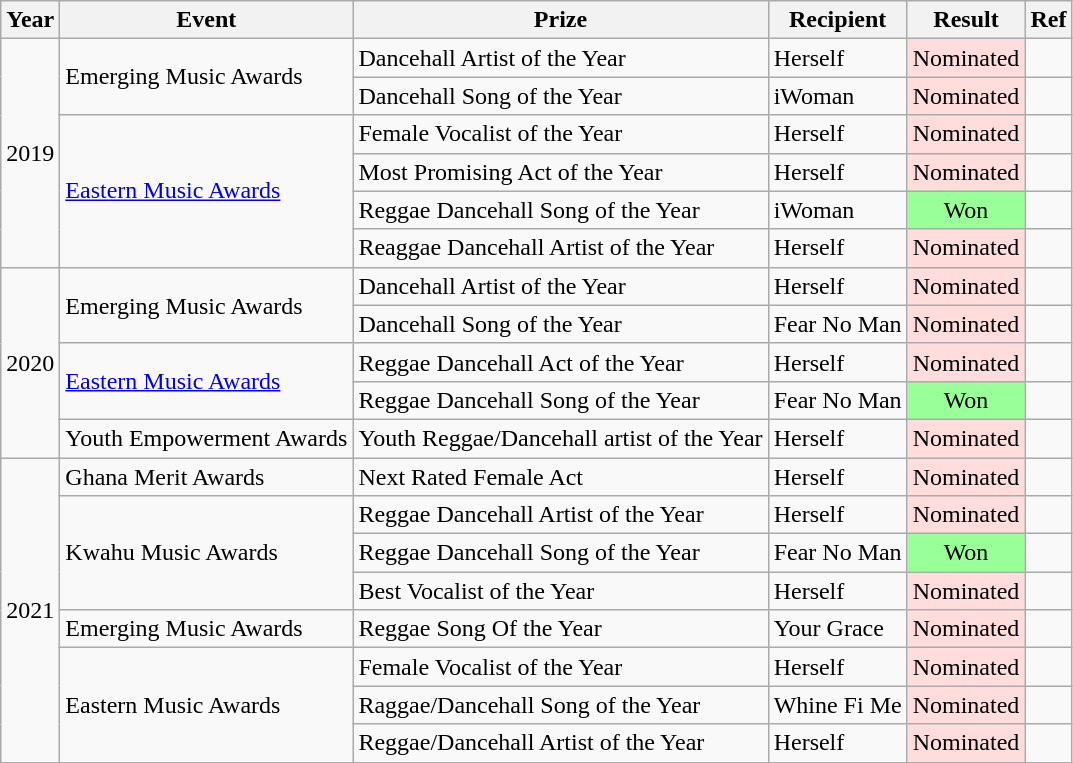<table class="wikitable">
<tr>
<th>Year</th>
<th>Event</th>
<th>Prize</th>
<th>Recipient</th>
<th>Result</th>
<th>Ref</th>
</tr>
<tr>
<td rowspan="6">2019</td>
<td rowspan="2">Emerging Music Awards</td>
<td>Dancehall Artist of the Year</td>
<td>Herself</td>
<td style="background: #FDD; color: black; vertical-align: middle; text-align: center; " class="no table-no2">Nominated</td>
<td></td>
</tr>
<tr>
<td>Dancehall Song of the Year</td>
<td>iWoman</td>
<td style="background: #FDD; color: black; vertical-align: middle; text-align: center; " class="no table-no2">Nominated</td>
<td></td>
</tr>
<tr>
<td rowspan="4"><a href='#'>Eastern Music Awards</a></td>
<td>Female Vocalist of the Year</td>
<td>Herself</td>
<td style="background: #FDD; color: black; vertical-align: middle; text-align: center; " class="no table-no2">Nominated</td>
<td></td>
</tr>
<tr>
<td>Most Promising Act of the Year</td>
<td>Herself</td>
<td style="background: #FDD; color: black; vertical-align: middle; text-align: center; " class="no table-no2">Nominated</td>
<td></td>
</tr>
<tr>
<td>Reggae Dancehall Song of the Year</td>
<td>iWoman</td>
<td style="background: #99FF99; color: black; vertical-align: middle; text-align: center; " class="yes table-yes2">Won</td>
<td></td>
</tr>
<tr>
<td>Reaggae Dancehall Artist of the Year</td>
<td>Herself</td>
<td style="background: #FDD; color: black; vertical-align: middle; text-align: center; " class="no table-no2">Nominated</td>
<td></td>
</tr>
<tr>
<td rowspan="5">2020</td>
<td rowspan="2">Emerging Music Awards</td>
<td>Dancehall Artist of the Year</td>
<td>Herself</td>
<td style="background: #FDD; color: black; vertical-align: middle; text-align: center; " class="no table-no2">Nominated</td>
<td></td>
</tr>
<tr>
<td>Dancehall Song of the Year</td>
<td>Fear No Man</td>
<td style="background: #FDD; color: black; vertical-align: middle; text-align: center; " class="no table-no2">Nominated</td>
<td></td>
</tr>
<tr>
<td rowspan="2"><a href='#'>Eastern Music Awards</a></td>
<td>Reggae Dancehall Act of the Year</td>
<td>Herself</td>
<td style="background: #FDD; color: black; vertical-align: middle; text-align: center; " class="no table-no2">Nominated</td>
<td></td>
</tr>
<tr>
<td>Reggae Dancehall Song of the Year</td>
<td>Fear No Man</td>
<td style="background: #99FF99; color: black; vertical-align: middle; text-align: center; " class="yes table-yes2">Won</td>
<td></td>
</tr>
<tr>
<td>Youth Empowerment Awards</td>
<td>Youth Reggae/Dancehall artist of the Year</td>
<td>Herself</td>
<td style="background: #FDD; color: black; vertical-align: middle; text-align: center; " class="no table-no2">Nominated</td>
<td></td>
</tr>
<tr>
<td rowspan="8">2021</td>
<td>Ghana Merit Awards</td>
<td>Next Rated Female Act</td>
<td>Herself</td>
<td style="background: #FDD; color: black; vertical-align: middle; text-align: center; " class="no table-no2">Nominated</td>
<td></td>
</tr>
<tr>
<td rowspan="3">Kwahu Music Awards</td>
<td>Reggae Dancehall Artist of the Year</td>
<td>Herself</td>
<td style="background: #FDD; color: black; vertical-align: middle; text-align: center; " class="no table-no2">Nominated</td>
<td></td>
</tr>
<tr>
<td>Reggae Dancehall Song of the Year</td>
<td>Fear No Man</td>
<td style="background: #99FF99; color: black; vertical-align: middle; text-align: center; " class="yes table-yes2">Won</td>
<td></td>
</tr>
<tr>
<td>Best Vocalist of the Year</td>
<td>Herself</td>
<td style="background: #FDD; color: black; vertical-align: middle; text-align: center; " class="no table-no2">Nominated</td>
<td></td>
</tr>
<tr>
<td>Emerging Music Awards</td>
<td>Reggae Song Of the Year</td>
<td>Your Grace</td>
<td style="background: #FDD; color: black; vertical-align: middle; text-align: center; " class="no table-no2">Nominated</td>
<td></td>
</tr>
<tr>
<td rowspan="3">Eastern Music Awards</td>
<td>Female Vocalist of the Year</td>
<td>Herself</td>
<td style="background: #FDD; color: black; vertical-align: middle; text-align: center; " class="no table-no2">Nominated</td>
<td></td>
</tr>
<tr>
<td>Raggae/Dancehall Song of the Year</td>
<td>Whine Fi Me</td>
<td style="background: #FDD; color: black; vertical-align: middle; text-align: center; " class="no table-no2">Nominated</td>
<td></td>
</tr>
<tr>
<td>Reggae/Dancehall Artist of the Year</td>
<td>Herself</td>
<td style="background: #FDD; color: black; vertical-align: middle; text-align: center; " class="no table-no2">Nominated</td>
<td></td>
</tr>
</table>
